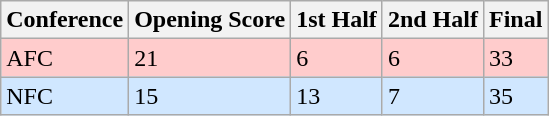<table class="wikitable">
<tr>
<th>Conference</th>
<th>Opening Score</th>
<th>1st Half</th>
<th>2nd Half</th>
<th>Final</th>
</tr>
<tr>
<td style="background:#FFCCCC">AFC</td>
<td style="background:#FFCCCC">21</td>
<td style="background:#FFCCCC">6</td>
<td style="background:#FFCCCC">6</td>
<td style="background:#FFCCCC">33</td>
</tr>
<tr>
<td style="background:#D0E7FF">NFC</td>
<td style="background:#D0E7FF">15</td>
<td style="background:#D0E7FF">13</td>
<td style="background:#D0E7FF">7</td>
<td style="background:#D0E7FF">35</td>
</tr>
</table>
